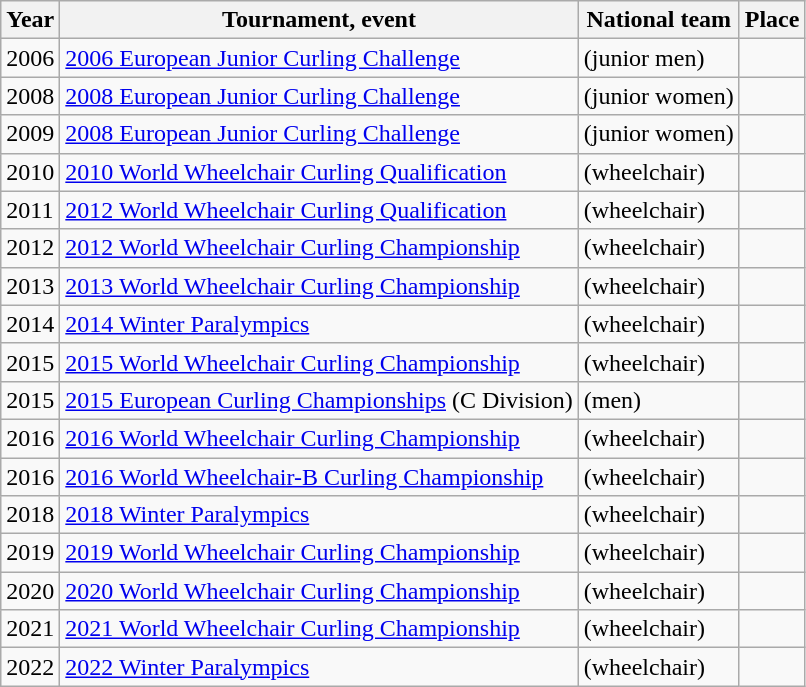<table class="wikitable">
<tr>
<th scope="col">Year</th>
<th scope="col">Tournament, event</th>
<th scope="col">National team</th>
<th scope="col">Place</th>
</tr>
<tr>
<td>2006</td>
<td><a href='#'>2006 European Junior Curling Challenge</a></td>
<td> (junior men)</td>
<td></td>
</tr>
<tr>
<td>2008</td>
<td><a href='#'>2008 European Junior Curling Challenge</a></td>
<td> (junior women)</td>
<td></td>
</tr>
<tr>
<td>2009</td>
<td><a href='#'>2008 European Junior Curling Challenge</a></td>
<td> (junior women)</td>
<td></td>
</tr>
<tr>
<td>2010</td>
<td><a href='#'>2010 World Wheelchair Curling Qualification</a></td>
<td> (wheelchair)</td>
<td></td>
</tr>
<tr>
<td>2011</td>
<td><a href='#'>2012 World Wheelchair Curling Qualification</a></td>
<td> (wheelchair)</td>
<td></td>
</tr>
<tr>
<td>2012</td>
<td><a href='#'>2012 World Wheelchair Curling Championship</a></td>
<td> (wheelchair)</td>
<td></td>
</tr>
<tr>
<td>2013</td>
<td><a href='#'>2013 World Wheelchair Curling Championship</a></td>
<td> (wheelchair)</td>
<td></td>
</tr>
<tr>
<td>2014</td>
<td><a href='#'>2014 Winter Paralympics</a></td>
<td> (wheelchair)</td>
<td></td>
</tr>
<tr>
<td>2015</td>
<td><a href='#'>2015 World Wheelchair Curling Championship</a></td>
<td> (wheelchair)</td>
<td></td>
</tr>
<tr>
<td>2015</td>
<td><a href='#'>2015 European Curling Championships</a> (C Division)</td>
<td> (men)</td>
<td></td>
</tr>
<tr>
<td>2016</td>
<td><a href='#'>2016 World Wheelchair Curling Championship</a></td>
<td> (wheelchair)</td>
<td></td>
</tr>
<tr>
<td>2016</td>
<td><a href='#'>2016 World Wheelchair-B Curling Championship</a></td>
<td> (wheelchair)</td>
<td></td>
</tr>
<tr>
<td>2018</td>
<td><a href='#'>2018 Winter Paralympics</a></td>
<td> (wheelchair)</td>
<td></td>
</tr>
<tr>
<td>2019</td>
<td><a href='#'>2019 World Wheelchair Curling Championship</a></td>
<td> (wheelchair)</td>
<td></td>
</tr>
<tr>
<td>2020</td>
<td><a href='#'>2020 World Wheelchair Curling Championship</a></td>
<td> (wheelchair)</td>
<td></td>
</tr>
<tr>
<td>2021</td>
<td><a href='#'>2021 World Wheelchair Curling Championship</a></td>
<td> (wheelchair)</td>
<td></td>
</tr>
<tr>
<td>2022</td>
<td><a href='#'>2022 Winter Paralympics</a></td>
<td> (wheelchair)</td>
<td></td>
</tr>
</table>
